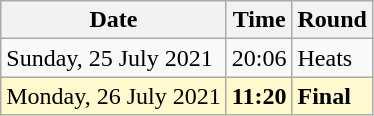<table class="wikitable">
<tr>
<th>Date</th>
<th>Time</th>
<th>Round</th>
</tr>
<tr>
<td>Sunday, 25 July 2021</td>
<td>20:06</td>
<td>Heats</td>
</tr>
<tr bgcolor=lemonchiffon>
<td>Monday, 26 July 2021</td>
<td><strong>11:20</strong></td>
<td><strong>Final</strong></td>
</tr>
</table>
